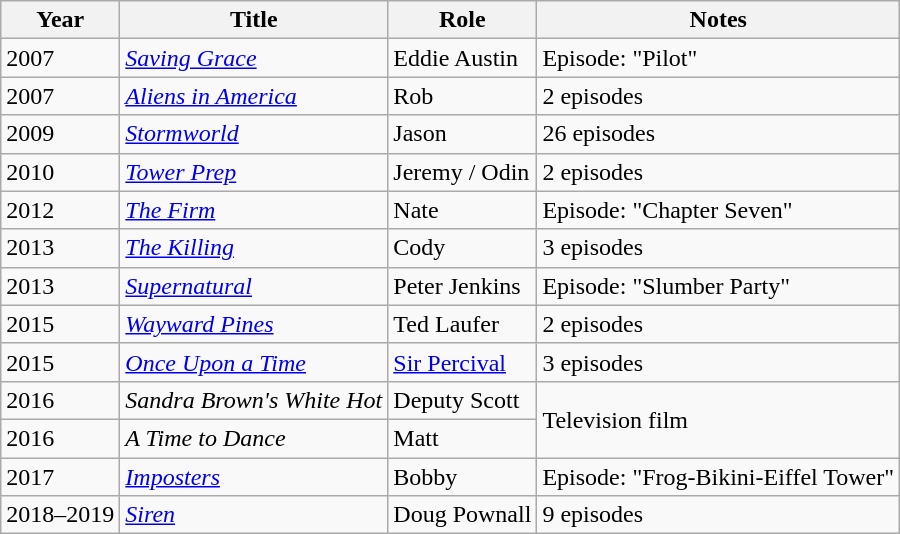<table class="wikitable sortable">
<tr>
<th>Year</th>
<th>Title</th>
<th>Role</th>
<th class="unsortable">Notes</th>
</tr>
<tr>
<td>2007</td>
<td><a href='#'><em>Saving Grace</em></a></td>
<td>Eddie Austin</td>
<td>Episode: "Pilot"</td>
</tr>
<tr>
<td>2007</td>
<td><em><a href='#'>Aliens in America</a></em></td>
<td>Rob</td>
<td>2 episodes</td>
</tr>
<tr>
<td>2009</td>
<td><em><a href='#'>Stormworld</a></em></td>
<td>Jason</td>
<td>26 episodes</td>
</tr>
<tr>
<td>2010</td>
<td><em><a href='#'>Tower Prep</a></em></td>
<td>Jeremy / Odin</td>
<td>2 episodes</td>
</tr>
<tr>
<td>2012</td>
<td data-sort-value="Firm, The"><a href='#'><em>The Firm</em></a></td>
<td>Nate</td>
<td>Episode: "Chapter Seven"</td>
</tr>
<tr>
<td>2013</td>
<td data-sort-value="Killing, The"><a href='#'><em>The Killing</em></a></td>
<td>Cody</td>
<td>3 episodes</td>
</tr>
<tr>
<td>2013</td>
<td><a href='#'><em>Supernatural</em></a></td>
<td>Peter Jenkins</td>
<td>Episode: "Slumber Party"</td>
</tr>
<tr>
<td>2015</td>
<td><em><a href='#'>Wayward Pines</a></em></td>
<td>Ted Laufer</td>
<td>2 episodes</td>
</tr>
<tr>
<td>2015</td>
<td><a href='#'><em>Once Upon a Time</em></a></td>
<td><a href='#'>Sir Percival</a></td>
<td>3 episodes</td>
</tr>
<tr>
<td>2016</td>
<td><em>Sandra Brown's White Hot</em></td>
<td>Deputy Scott</td>
<td rowspan="2">Television film</td>
</tr>
<tr>
<td>2016</td>
<td data-sort-value="Time to Dance, A"><em>A Time to Dance</em></td>
<td>Matt</td>
</tr>
<tr>
<td>2017</td>
<td><a href='#'><em>Imposters</em></a></td>
<td>Bobby</td>
<td>Episode: "Frog-Bikini-Eiffel Tower"</td>
</tr>
<tr>
<td>2018–2019</td>
<td><a href='#'><em>Siren</em></a></td>
<td>Doug Pownall</td>
<td>9 episodes</td>
</tr>
</table>
